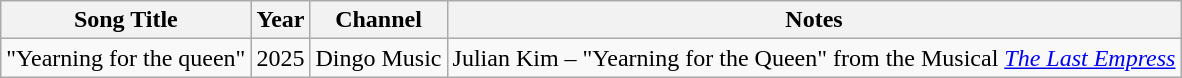<table class="wikitable">
<tr>
<th>Song Title</th>
<th>Year</th>
<th>Channel</th>
<th>Notes</th>
</tr>
<tr>
<td>"Yearning for the queen"</td>
<td rowspan="2">2025</td>
<td rowspan="2">Dingo Music</td>
<td rowspan="2">Julian Kim – "Yearning for the Queen" from the Musical <em><a href='#'>The Last Empress</a></em></td>
</tr>
</table>
